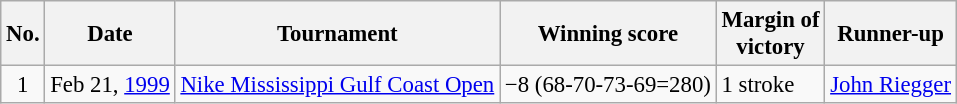<table class="wikitable" style="font-size:95%;">
<tr>
<th>No.</th>
<th>Date</th>
<th>Tournament</th>
<th>Winning score</th>
<th>Margin of<br>victory</th>
<th>Runner-up</th>
</tr>
<tr>
<td align=center>1</td>
<td align=right>Feb 21, <a href='#'>1999</a></td>
<td><a href='#'>Nike Mississippi Gulf Coast Open</a></td>
<td>−8 (68-70-73-69=280)</td>
<td>1 stroke</td>
<td> <a href='#'>John Riegger</a></td>
</tr>
</table>
